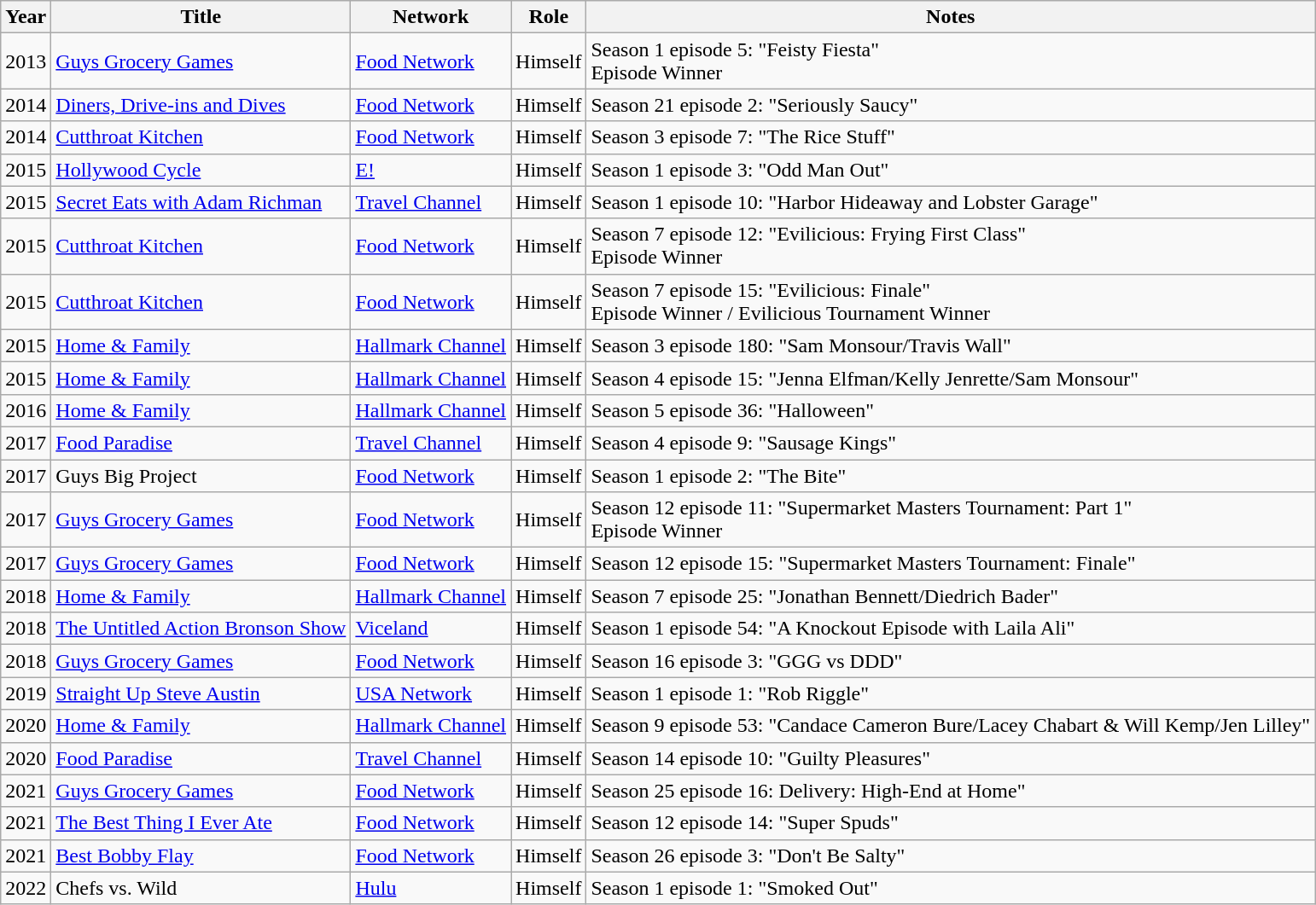<table class="wikitable">
<tr>
<th>Year</th>
<th>Title</th>
<th>Network</th>
<th>Role</th>
<th>Notes</th>
</tr>
<tr>
<td>2013</td>
<td><a href='#'>Guys Grocery Games</a></td>
<td><a href='#'>Food Network</a></td>
<td>Himself</td>
<td>Season 1 episode 5: "Feisty Fiesta"<br>Episode Winner</td>
</tr>
<tr>
<td>2014</td>
<td><a href='#'>Diners, Drive-ins and Dives</a></td>
<td><a href='#'>Food Network</a></td>
<td>Himself</td>
<td>Season 21 episode 2: "Seriously Saucy"</td>
</tr>
<tr>
<td>2014</td>
<td><a href='#'>Cutthroat Kitchen</a></td>
<td><a href='#'>Food Network</a></td>
<td>Himself</td>
<td>Season 3 episode 7: "The Rice Stuff"</td>
</tr>
<tr>
<td>2015</td>
<td><a href='#'>Hollywood Cycle</a></td>
<td><a href='#'>E!</a></td>
<td>Himself</td>
<td>Season 1 episode 3: "Odd Man Out"</td>
</tr>
<tr>
<td>2015</td>
<td><a href='#'>Secret Eats with Adam Richman</a></td>
<td><a href='#'>Travel Channel</a></td>
<td>Himself</td>
<td>Season 1 episode 10: "Harbor Hideaway and Lobster Garage"</td>
</tr>
<tr>
<td>2015</td>
<td><a href='#'>Cutthroat Kitchen</a></td>
<td><a href='#'>Food Network</a></td>
<td>Himself</td>
<td>Season 7 episode 12: "Evilicious: Frying First Class"<br>Episode Winner</td>
</tr>
<tr>
<td>2015</td>
<td><a href='#'>Cutthroat Kitchen</a></td>
<td><a href='#'>Food Network</a></td>
<td>Himself</td>
<td>Season 7 episode 15: "Evilicious: Finale"<br>Episode Winner / Evilicious Tournament Winner</td>
</tr>
<tr>
<td>2015</td>
<td><a href='#'>Home & Family</a></td>
<td><a href='#'>Hallmark Channel</a></td>
<td>Himself</td>
<td>Season 3 episode 180: "Sam Monsour/Travis Wall"</td>
</tr>
<tr>
<td>2015</td>
<td><a href='#'>Home & Family</a></td>
<td><a href='#'>Hallmark Channel</a></td>
<td>Himself</td>
<td>Season 4 episode 15: "Jenna Elfman/Kelly Jenrette/Sam Monsour"</td>
</tr>
<tr>
<td>2016</td>
<td><a href='#'>Home & Family</a></td>
<td><a href='#'>Hallmark Channel</a></td>
<td>Himself</td>
<td>Season 5 episode 36: "Halloween"</td>
</tr>
<tr>
<td>2017</td>
<td><a href='#'>Food Paradise</a></td>
<td><a href='#'>Travel Channel</a></td>
<td>Himself</td>
<td>Season 4 episode 9: "Sausage Kings"</td>
</tr>
<tr>
<td>2017</td>
<td>Guys Big Project</td>
<td><a href='#'>Food Network</a></td>
<td>Himself</td>
<td>Season 1 episode 2: "The Bite"</td>
</tr>
<tr>
<td>2017</td>
<td><a href='#'>Guys Grocery Games</a></td>
<td><a href='#'>Food Network</a></td>
<td>Himself</td>
<td>Season 12 episode 11: "Supermarket Masters Tournament: Part 1"<br>Episode Winner</td>
</tr>
<tr>
<td>2017</td>
<td><a href='#'>Guys Grocery Games</a></td>
<td><a href='#'>Food Network</a></td>
<td>Himself</td>
<td>Season 12 episode 15: "Supermarket Masters Tournament: Finale"</td>
</tr>
<tr>
<td>2018</td>
<td><a href='#'>Home & Family</a></td>
<td><a href='#'>Hallmark Channel</a></td>
<td>Himself</td>
<td>Season 7 episode 25: "Jonathan Bennett/Diedrich Bader"</td>
</tr>
<tr>
<td>2018</td>
<td><a href='#'>The Untitled Action Bronson Show</a></td>
<td><a href='#'>Viceland</a></td>
<td>Himself</td>
<td>Season 1 episode 54: "A Knockout Episode with Laila Ali"</td>
</tr>
<tr>
<td>2018</td>
<td><a href='#'>Guys Grocery Games</a></td>
<td><a href='#'>Food Network</a></td>
<td>Himself</td>
<td>Season 16 episode 3: "GGG vs DDD"</td>
</tr>
<tr>
<td>2019</td>
<td><a href='#'>Straight Up Steve Austin</a></td>
<td><a href='#'>USA Network</a></td>
<td>Himself</td>
<td>Season 1 episode 1: "Rob Riggle"</td>
</tr>
<tr>
<td>2020</td>
<td><a href='#'>Home & Family</a></td>
<td><a href='#'>Hallmark Channel</a></td>
<td>Himself</td>
<td>Season 9 episode 53: "Candace Cameron Bure/Lacey Chabart & Will Kemp/Jen Lilley"</td>
</tr>
<tr>
<td>2020</td>
<td><a href='#'>Food Paradise</a></td>
<td><a href='#'>Travel Channel</a></td>
<td>Himself</td>
<td>Season 14 episode 10: "Guilty Pleasures"</td>
</tr>
<tr>
<td>2021</td>
<td><a href='#'>Guys Grocery Games</a></td>
<td><a href='#'>Food Network</a></td>
<td>Himself</td>
<td>Season 25 episode 16: Delivery: High-End at Home"</td>
</tr>
<tr>
<td>2021</td>
<td><a href='#'>The Best Thing I Ever Ate</a></td>
<td><a href='#'>Food Network</a></td>
<td>Himself</td>
<td>Season 12 episode 14: "Super Spuds"</td>
</tr>
<tr>
<td>2021</td>
<td><a href='#'>Best Bobby Flay</a></td>
<td><a href='#'>Food Network</a></td>
<td>Himself</td>
<td>Season 26 episode 3: "Don't Be Salty"</td>
</tr>
<tr>
<td>2022</td>
<td>Chefs vs. Wild</td>
<td><a href='#'>Hulu</a></td>
<td>Himself</td>
<td>Season 1 episode 1: "Smoked Out"</td>
</tr>
</table>
